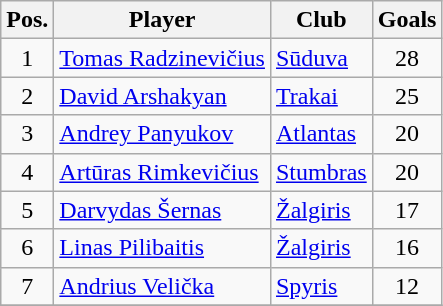<table class="wikitable" style="text-align:center;">
<tr>
<th>Pos.</th>
<th>Player</th>
<th>Club</th>
<th>Goals</th>
</tr>
<tr>
<td rowspan=1>1</td>
<td align=left> <a href='#'>Tomas Radzinevičius</a></td>
<td align=left><a href='#'>Sūduva</a></td>
<td>28</td>
</tr>
<tr>
<td rowspan=1>2</td>
<td align=left> <a href='#'>David Arshakyan</a></td>
<td align=left><a href='#'>Trakai</a></td>
<td>25</td>
</tr>
<tr>
<td rowspan=1>3</td>
<td align=left> <a href='#'>Andrey Panyukov</a></td>
<td align=left><a href='#'>Atlantas</a></td>
<td>20</td>
</tr>
<tr>
<td rowspan=1>4</td>
<td align=left> <a href='#'>Artūras Rimkevičius</a></td>
<td align=left><a href='#'>Stumbras</a></td>
<td>20</td>
</tr>
<tr>
<td rowspan=1>5</td>
<td align=left> <a href='#'>Darvydas Šernas</a></td>
<td align=left><a href='#'>Žalgiris</a></td>
<td>17</td>
</tr>
<tr>
<td rowspan=1>6</td>
<td align=left> <a href='#'>Linas Pilibaitis</a></td>
<td align=left><a href='#'>Žalgiris</a></td>
<td>16</td>
</tr>
<tr>
<td rowspan=1>7</td>
<td align=left> <a href='#'>Andrius Velička</a></td>
<td align=left><a href='#'>Spyris</a></td>
<td>12</td>
</tr>
<tr>
</tr>
</table>
